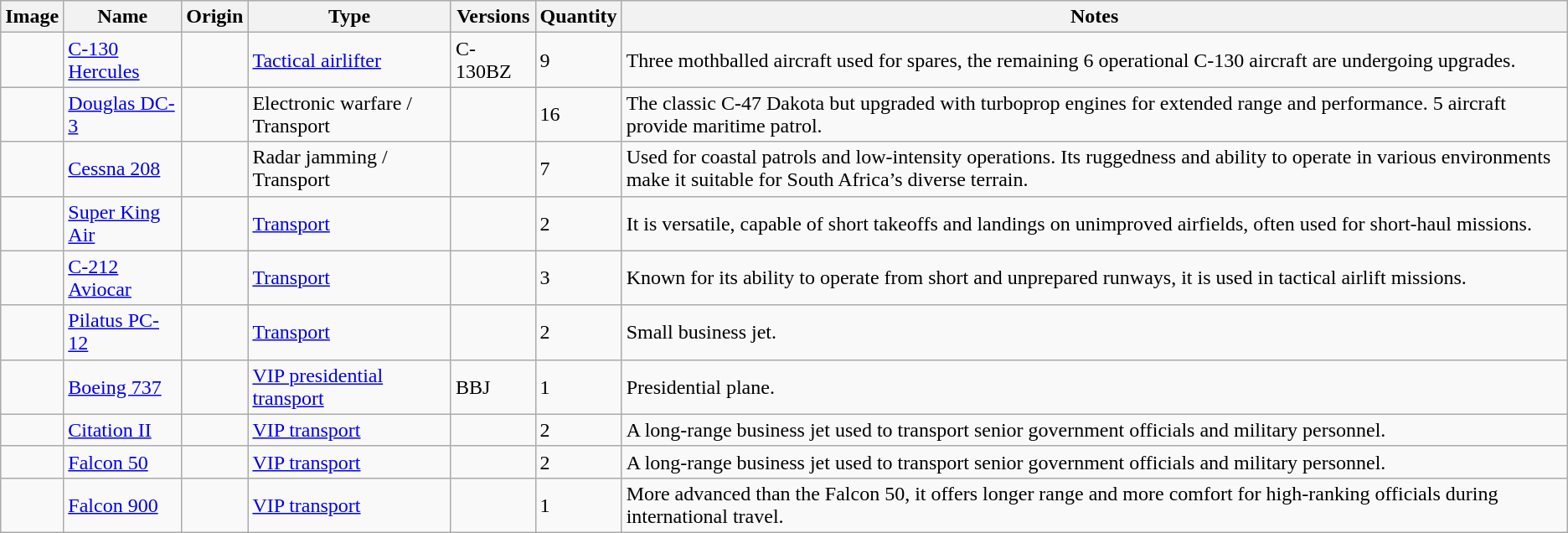<table class="wikitable">
<tr>
<th>Image</th>
<th>Name</th>
<th>Origin</th>
<th>Type</th>
<th>Versions</th>
<th>Quantity</th>
<th>Notes</th>
</tr>
<tr>
<td></td>
<td><a href='#'>C-130 Hercules</a></td>
<td></td>
<td><a href='#'>Tactical airlifter</a></td>
<td>C-130BZ</td>
<td>9</td>
<td>Three mothballed aircraft used for spares, the remaining 6 operational C-130 aircraft are undergoing upgrades.</td>
</tr>
<tr>
<td></td>
<td><a href='#'>Douglas DC-3</a></td>
<td></td>
<td>Electronic warfare / Transport</td>
<td></td>
<td>16</td>
<td>The classic C-47 Dakota but upgraded with turboprop engines for extended range and performance. 5 aircraft provide maritime patrol.</td>
</tr>
<tr>
<td></td>
<td><a href='#'>Cessna 208</a></td>
<td></td>
<td>Radar jamming / Transport</td>
<td></td>
<td>7</td>
<td>Used for coastal patrols and low-intensity operations. Its ruggedness and ability to operate in various environments make it suitable for South Africa’s diverse terrain.</td>
</tr>
<tr>
<td></td>
<td><a href='#'>Super King Air</a></td>
<td></td>
<td><a href='#'>Transport</a></td>
<td></td>
<td>2</td>
<td>It is versatile, capable of short takeoffs and landings on unimproved airfields, often used for short-haul missions.</td>
</tr>
<tr>
<td></td>
<td><a href='#'>C-212 Aviocar</a></td>
<td></td>
<td><a href='#'>Transport</a></td>
<td></td>
<td>3</td>
<td>Known for its ability to operate from short and unprepared runways, it is used in tactical airlift missions.</td>
</tr>
<tr>
<td></td>
<td><a href='#'>Pilatus PC-12</a></td>
<td></td>
<td><a href='#'>Transport</a></td>
<td></td>
<td>2</td>
<td>Small business jet.</td>
</tr>
<tr>
<td></td>
<td><a href='#'>Boeing 737</a></td>
<td></td>
<td><a href='#'>VIP presidential transport</a></td>
<td>BBJ</td>
<td>1</td>
<td>Presidential plane.</td>
</tr>
<tr>
<td></td>
<td><a href='#'>Citation II</a></td>
<td></td>
<td><a href='#'>VIP transport</a></td>
<td></td>
<td>2</td>
<td>A long-range business jet used to transport senior government officials and military personnel.</td>
</tr>
<tr>
<td></td>
<td><a href='#'>Falcon 50</a></td>
<td></td>
<td><a href='#'>VIP transport</a></td>
<td></td>
<td>2</td>
<td>A long-range business jet used to transport senior government officials and military personnel.</td>
</tr>
<tr>
<td></td>
<td><a href='#'>Falcon 900</a></td>
<td></td>
<td><a href='#'>VIP transport</a></td>
<td></td>
<td>1</td>
<td>More advanced than the Falcon 50, it offers longer range and more comfort for high-ranking officials during international travel.</td>
</tr>
</table>
